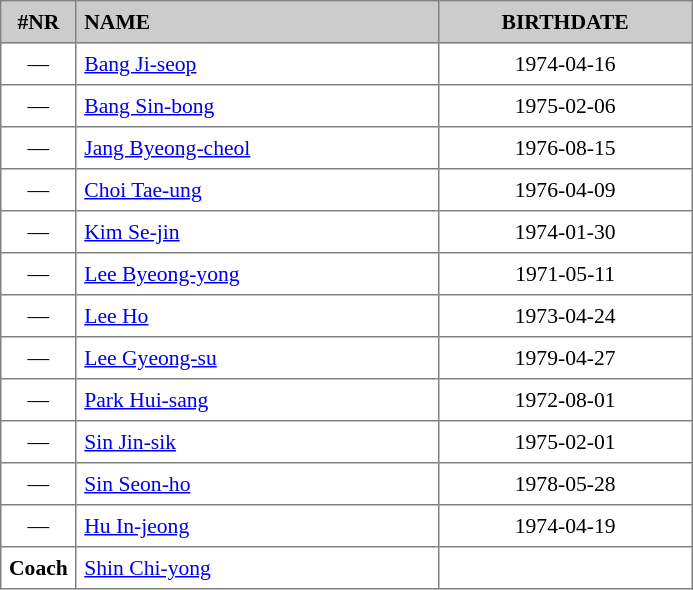<table border="1" cellspacing="2" cellpadding="5" style="border-collapse: collapse; font-size: 90%;">
<tr style="background: #cccccc">
<th>#NR</th>
<th style="text-align: left; width: 16em">NAME</th>
<th style="width: 11em">BIRTHDATE</th>
</tr>
<tr>
<td align="center">—</td>
<td><a href='#'>Bang Ji-seop</a></td>
<td align="center">1974-04-16</td>
</tr>
<tr>
<td align="center">—</td>
<td><a href='#'>Bang Sin-bong</a></td>
<td align="center">1975-02-06</td>
</tr>
<tr>
<td align="center">—</td>
<td><a href='#'>Jang Byeong-cheol</a></td>
<td align="center">1976-08-15</td>
</tr>
<tr>
<td align="center">—</td>
<td><a href='#'>Choi Tae-ung</a></td>
<td align="center">1976-04-09</td>
</tr>
<tr>
<td align="center">—</td>
<td><a href='#'>Kim Se-jin</a></td>
<td align="center">1974-01-30</td>
</tr>
<tr>
<td align="center">—</td>
<td><a href='#'>Lee Byeong-yong</a></td>
<td align="center">1971-05-11</td>
</tr>
<tr>
<td align="center">—</td>
<td><a href='#'>Lee Ho</a></td>
<td align="center">1973-04-24</td>
</tr>
<tr>
<td align="center">—</td>
<td><a href='#'>Lee Gyeong-su</a></td>
<td align="center">1979-04-27</td>
</tr>
<tr>
<td align="center">—</td>
<td><a href='#'>Park Hui-sang</a></td>
<td align="center">1972-08-01</td>
</tr>
<tr>
<td align="center">—</td>
<td><a href='#'>Sin Jin-sik</a></td>
<td align="center">1975-02-01</td>
</tr>
<tr>
<td align="center">—</td>
<td><a href='#'>Sin Seon-ho</a></td>
<td align="center">1978-05-28</td>
</tr>
<tr>
<td align="center">—</td>
<td><a href='#'>Hu In-jeong</a></td>
<td align="center">1974-04-19</td>
</tr>
<tr>
<td align="center"><strong>Coach</strong></td>
<td><a href='#'>Shin Chi-yong</a></td>
<td align="center"></td>
</tr>
</table>
